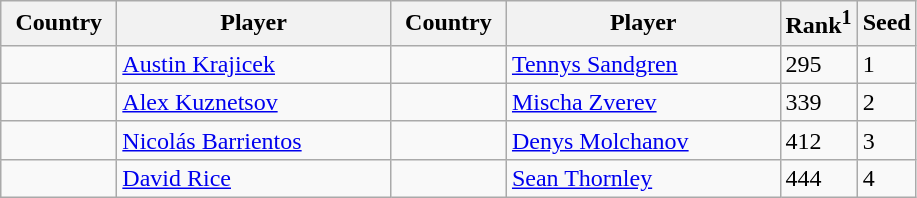<table class="sortable wikitable">
<tr>
<th width="70">Country</th>
<th width="175">Player</th>
<th width="70">Country</th>
<th width="175">Player</th>
<th>Rank<sup>1</sup></th>
<th>Seed</th>
</tr>
<tr>
<td></td>
<td><a href='#'>Austin Krajicek</a></td>
<td></td>
<td><a href='#'>Tennys Sandgren</a></td>
<td>295</td>
<td>1</td>
</tr>
<tr>
<td></td>
<td><a href='#'>Alex Kuznetsov</a></td>
<td></td>
<td><a href='#'>Mischa Zverev</a></td>
<td>339</td>
<td>2</td>
</tr>
<tr>
<td></td>
<td><a href='#'>Nicolás Barrientos</a></td>
<td></td>
<td><a href='#'>Denys Molchanov</a></td>
<td>412</td>
<td>3</td>
</tr>
<tr>
<td></td>
<td><a href='#'>David Rice</a></td>
<td></td>
<td><a href='#'>Sean Thornley</a></td>
<td>444</td>
<td>4</td>
</tr>
</table>
